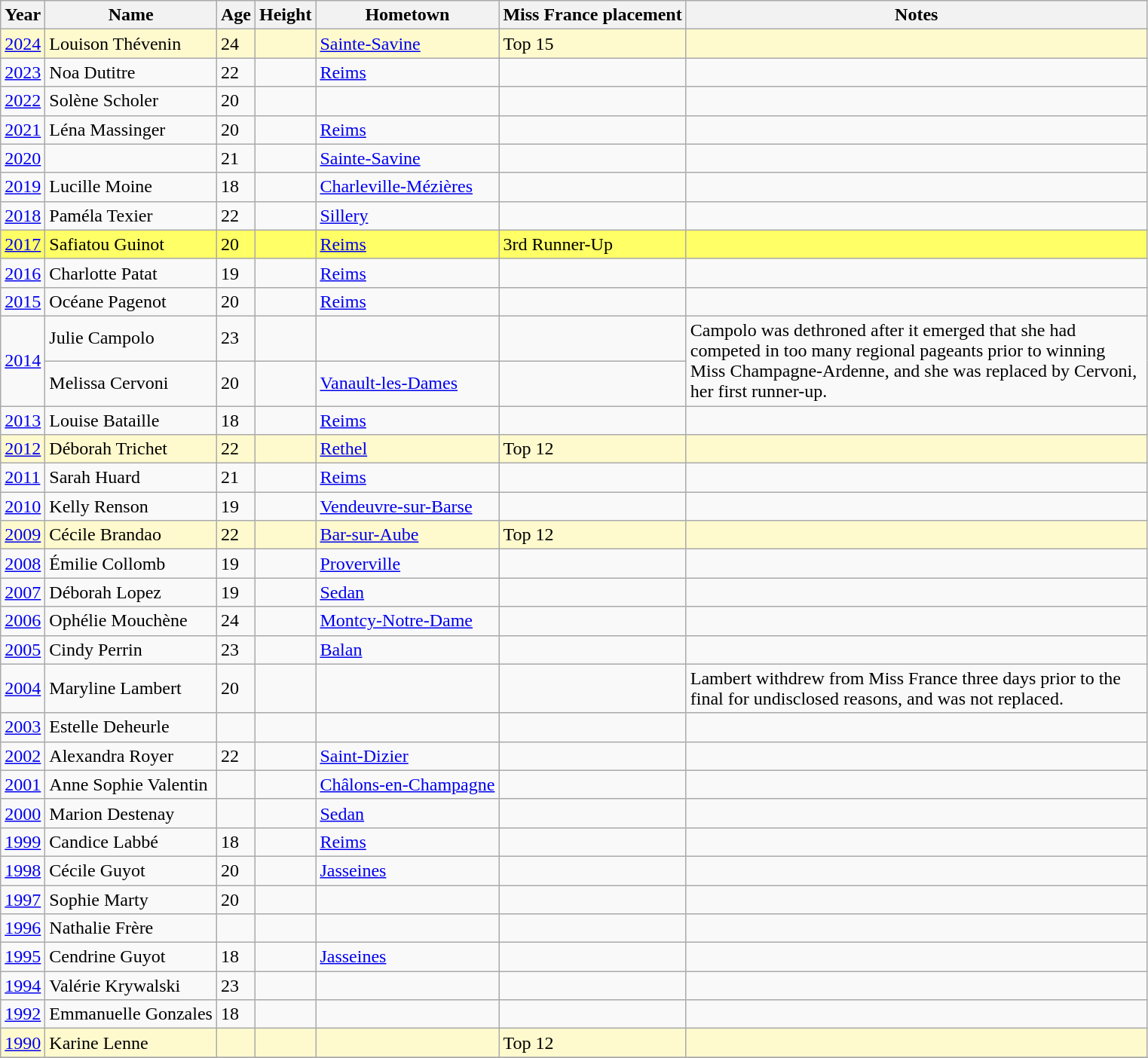<table class="wikitable sortable">
<tr>
<th>Year</th>
<th>Name</th>
<th>Age</th>
<th>Height</th>
<th>Hometown</th>
<th>Miss France placement</th>
<th width=400>Notes</th>
</tr>
<tr bgcolor=#FFFACD>
<td><a href='#'>2024</a></td>
<td>Louison Thévenin</td>
<td>24</td>
<td></td>
<td><a href='#'>Sainte-Savine</a></td>
<td>Top 15</td>
<td></td>
</tr>
<tr>
<td><a href='#'>2023</a></td>
<td>Noa Dutitre</td>
<td>22</td>
<td></td>
<td><a href='#'>Reims</a></td>
<td></td>
<td></td>
</tr>
<tr>
<td><a href='#'>2022</a></td>
<td>Solène Scholer</td>
<td>20</td>
<td></td>
<td></td>
<td></td>
<td></td>
</tr>
<tr>
<td><a href='#'>2021</a></td>
<td>Léna Massinger</td>
<td>20</td>
<td></td>
<td><a href='#'>Reims</a></td>
<td></td>
<td></td>
</tr>
<tr>
<td><a href='#'>2020</a></td>
<td></td>
<td>21</td>
<td></td>
<td><a href='#'>Sainte-Savine</a></td>
<td></td>
<td></td>
</tr>
<tr>
<td><a href='#'>2019</a></td>
<td>Lucille Moine</td>
<td>18</td>
<td></td>
<td><a href='#'>Charleville-Mézières</a></td>
<td></td>
<td></td>
</tr>
<tr>
<td><a href='#'>2018</a></td>
<td>Paméla Texier</td>
<td>22</td>
<td></td>
<td><a href='#'>Sillery</a></td>
<td></td>
<td></td>
</tr>
<tr bgcolor=#FFFF66>
<td><a href='#'>2017</a></td>
<td>Safiatou Guinot</td>
<td>20</td>
<td></td>
<td><a href='#'>Reims</a></td>
<td>3rd Runner-Up</td>
<td></td>
</tr>
<tr>
<td><a href='#'>2016</a></td>
<td>Charlotte Patat</td>
<td>19</td>
<td></td>
<td><a href='#'>Reims</a></td>
<td></td>
<td></td>
</tr>
<tr>
<td><a href='#'>2015</a></td>
<td>Océane Pagenot</td>
<td>20</td>
<td></td>
<td><a href='#'>Reims</a></td>
<td></td>
<td></td>
</tr>
<tr>
<td rowspan=2><a href='#'>2014</a></td>
<td>Julie Campolo</td>
<td>23</td>
<td></td>
<td></td>
<td></td>
<td rowspan=2>Campolo was dethroned after it emerged that she had competed in too many regional pageants prior to winning Miss Champagne-Ardenne, and she was replaced by Cervoni, her first runner-up.</td>
</tr>
<tr>
<td>Melissa Cervoni</td>
<td>20</td>
<td></td>
<td><a href='#'>Vanault-les-Dames</a></td>
<td></td>
</tr>
<tr>
<td><a href='#'>2013</a></td>
<td>Louise Bataille</td>
<td>18</td>
<td></td>
<td><a href='#'>Reims</a></td>
<td></td>
<td></td>
</tr>
<tr bgcolor=#FFFACD>
<td><a href='#'>2012</a></td>
<td>Déborah Trichet</td>
<td>22</td>
<td></td>
<td><a href='#'>Rethel</a></td>
<td>Top 12</td>
<td></td>
</tr>
<tr>
<td><a href='#'>2011</a></td>
<td>Sarah Huard</td>
<td>21</td>
<td></td>
<td><a href='#'>Reims</a></td>
<td></td>
<td></td>
</tr>
<tr>
<td><a href='#'>2010</a></td>
<td>Kelly Renson</td>
<td>19</td>
<td></td>
<td><a href='#'>Vendeuvre-sur-Barse</a></td>
<td></td>
<td></td>
</tr>
<tr bgcolor=#FFFACD>
<td><a href='#'>2009</a></td>
<td>Cécile Brandao</td>
<td>22</td>
<td></td>
<td><a href='#'>Bar-sur-Aube</a></td>
<td>Top 12</td>
<td></td>
</tr>
<tr>
<td><a href='#'>2008</a></td>
<td>Émilie Collomb</td>
<td>19</td>
<td></td>
<td><a href='#'>Proverville</a></td>
<td></td>
<td></td>
</tr>
<tr>
<td><a href='#'>2007</a></td>
<td>Déborah Lopez</td>
<td>19</td>
<td></td>
<td><a href='#'>Sedan</a></td>
<td></td>
<td></td>
</tr>
<tr>
<td><a href='#'>2006</a></td>
<td>Ophélie Mouchène</td>
<td>24</td>
<td></td>
<td><a href='#'>Montcy-Notre-Dame</a></td>
<td></td>
<td></td>
</tr>
<tr>
<td><a href='#'>2005</a></td>
<td>Cindy Perrin</td>
<td>23</td>
<td></td>
<td><a href='#'>Balan</a></td>
<td></td>
<td></td>
</tr>
<tr>
<td><a href='#'>2004</a></td>
<td>Maryline Lambert</td>
<td>20</td>
<td></td>
<td></td>
<td></td>
<td>Lambert withdrew from Miss France three days prior to the final for undisclosed reasons, and was not replaced.</td>
</tr>
<tr>
<td><a href='#'>2003</a></td>
<td>Estelle Deheurle</td>
<td></td>
<td></td>
<td></td>
<td></td>
<td></td>
</tr>
<tr>
<td><a href='#'>2002</a></td>
<td>Alexandra Royer</td>
<td>22</td>
<td></td>
<td><a href='#'>Saint-Dizier</a></td>
<td></td>
<td></td>
</tr>
<tr>
<td><a href='#'>2001</a></td>
<td>Anne Sophie Valentin</td>
<td></td>
<td></td>
<td><a href='#'>Châlons-en-Champagne</a></td>
<td></td>
<td></td>
</tr>
<tr>
<td><a href='#'>2000</a></td>
<td>Marion Destenay</td>
<td></td>
<td></td>
<td><a href='#'>Sedan</a></td>
<td></td>
<td></td>
</tr>
<tr>
<td><a href='#'>1999</a></td>
<td>Candice Labbé</td>
<td>18</td>
<td></td>
<td><a href='#'>Reims</a></td>
<td></td>
<td></td>
</tr>
<tr>
<td><a href='#'>1998</a></td>
<td>Cécile Guyot</td>
<td>20</td>
<td></td>
<td><a href='#'>Jasseines</a></td>
<td></td>
<td></td>
</tr>
<tr>
<td><a href='#'>1997</a></td>
<td>Sophie Marty</td>
<td>20</td>
<td></td>
<td></td>
<td></td>
<td></td>
</tr>
<tr>
<td><a href='#'>1996</a></td>
<td>Nathalie Frère</td>
<td></td>
<td></td>
<td></td>
<td></td>
<td></td>
</tr>
<tr>
<td><a href='#'>1995</a></td>
<td>Cendrine Guyot</td>
<td>18</td>
<td></td>
<td><a href='#'>Jasseines</a></td>
<td></td>
<td></td>
</tr>
<tr>
<td><a href='#'>1994</a></td>
<td>Valérie Krywalski</td>
<td>23</td>
<td></td>
<td></td>
<td></td>
<td></td>
</tr>
<tr>
<td><a href='#'>1992</a></td>
<td>Emmanuelle Gonzales</td>
<td>18</td>
<td></td>
<td></td>
<td></td>
<td></td>
</tr>
<tr bgcolor=#FFFACD>
<td><a href='#'>1990</a></td>
<td>Karine Lenne</td>
<td></td>
<td></td>
<td></td>
<td>Top 12</td>
<td></td>
</tr>
<tr>
</tr>
</table>
